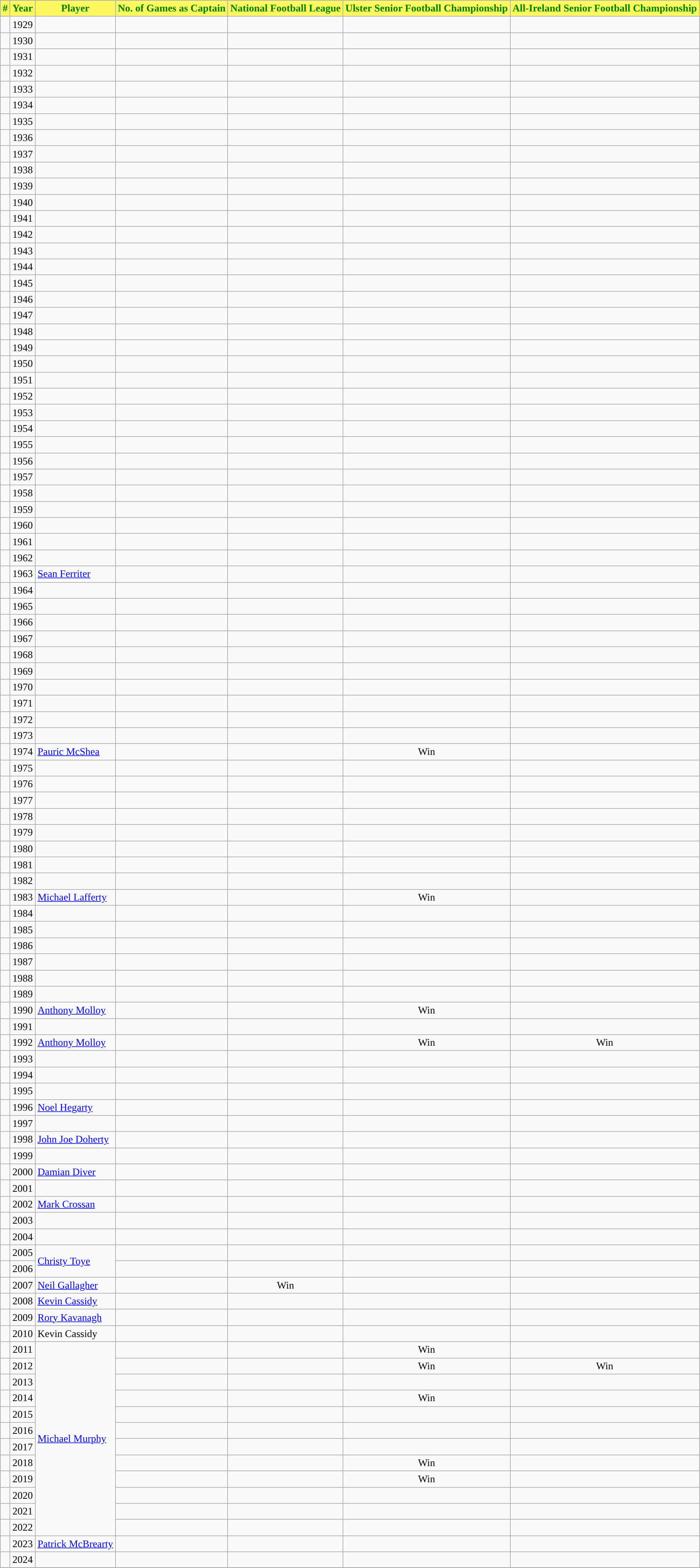<table class="wikitable">
<tr style="text-align:center;background:#FCF75E;color:green;">
<td><strong>#</strong></td>
<td><strong>Year</strong></td>
<td><strong>Player</strong></td>
<td><strong>No. of Games as Captain</strong></td>
<td><strong>National Football League</strong></td>
<td><strong>Ulster Senior Football Championship</strong></td>
<td><strong>All-Ireland Senior Football Championship</strong></td>
</tr>
<tr>
<td></td>
<td style="text-align:center;">1929</td>
<td style="text-align:left;"></td>
<td style="text-align:center;"></td>
<td></td>
<td></td>
<td></td>
</tr>
<tr>
<td></td>
<td style="text-align:center;">1930</td>
<td style="text-align:left;"></td>
<td style="text-align:center;"></td>
<td></td>
<td></td>
<td></td>
</tr>
<tr>
<td></td>
<td style="text-align:center;">1931</td>
<td style="text-align:left;"></td>
<td style="text-align:center;"></td>
<td></td>
<td></td>
<td></td>
</tr>
<tr>
<td></td>
<td style="text-align:center;">1932</td>
<td style="text-align:left;"></td>
<td style="text-align:center;"></td>
<td></td>
<td></td>
<td></td>
</tr>
<tr>
<td></td>
<td style="text-align:center;">1933</td>
<td style="text-align:left;"></td>
<td style="text-align:center;"></td>
<td></td>
<td></td>
<td></td>
</tr>
<tr>
<td></td>
<td style="text-align:center;">1934</td>
<td style="text-align:left;"></td>
<td style="text-align:center;"></td>
<td></td>
<td></td>
<td></td>
</tr>
<tr>
<td></td>
<td style="text-align:center;">1935</td>
<td style="text-align:left;"></td>
<td style="text-align:center;"></td>
<td></td>
<td></td>
<td></td>
</tr>
<tr>
<td></td>
<td style="text-align:center;">1936</td>
<td style="text-align:left;"></td>
<td style="text-align:center;"></td>
<td></td>
<td></td>
<td></td>
</tr>
<tr>
<td></td>
<td style="text-align:center;">1937</td>
<td style="text-align:left;"></td>
<td style="text-align:center;"></td>
<td></td>
<td></td>
<td></td>
</tr>
<tr>
<td></td>
<td style="text-align:center;">1938</td>
<td style="text-align:left;"></td>
<td style="text-align:center;"></td>
<td></td>
<td></td>
<td></td>
</tr>
<tr>
<td></td>
<td style="text-align:center;">1939</td>
<td style="text-align:left;"></td>
<td style="text-align:center;"></td>
<td></td>
<td></td>
<td></td>
</tr>
<tr>
<td></td>
<td style="text-align:center;">1940</td>
<td style="text-align:left;"></td>
<td style="text-align:center;"></td>
<td></td>
<td></td>
<td></td>
</tr>
<tr>
<td></td>
<td style="text-align:center;">1941</td>
<td style="text-align:left;"></td>
<td style="text-align:center;"></td>
<td></td>
<td></td>
<td></td>
</tr>
<tr>
<td></td>
<td style="text-align:center;">1942</td>
<td style="text-align:left;"></td>
<td style="text-align:center;"></td>
<td></td>
<td></td>
<td></td>
</tr>
<tr>
<td></td>
<td style="text-align:center;">1943</td>
<td style="text-align:left;"></td>
<td style="text-align:center;"></td>
<td></td>
<td></td>
<td></td>
</tr>
<tr>
<td></td>
<td style="text-align:center;">1944</td>
<td style="text-align:left;"></td>
<td style="text-align:center;"></td>
<td></td>
<td></td>
<td></td>
</tr>
<tr>
<td></td>
<td style="text-align:center;">1945</td>
<td style="text-align:left;"></td>
<td style="text-align:center;"></td>
<td></td>
<td></td>
<td></td>
</tr>
<tr>
<td></td>
<td style="text-align:center;">1946</td>
<td style="text-align:left;"></td>
<td style="text-align:center;"></td>
<td></td>
<td></td>
<td></td>
</tr>
<tr>
<td></td>
<td style="text-align:center;">1947</td>
<td style="text-align:left;"></td>
<td style="text-align:center;"></td>
<td></td>
<td></td>
<td></td>
</tr>
<tr>
<td></td>
<td style="text-align:center;">1948</td>
<td style="text-align:left;"></td>
<td style="text-align:center;"></td>
<td></td>
<td></td>
<td></td>
</tr>
<tr>
<td></td>
<td style="text-align:center;">1949</td>
<td style="text-align:left;"></td>
<td style="text-align:center;"></td>
<td></td>
<td></td>
<td></td>
</tr>
<tr>
<td></td>
<td style="text-align:center;">1950</td>
<td style="text-align:left;"></td>
<td style="text-align:center;"></td>
<td></td>
<td></td>
<td></td>
</tr>
<tr>
<td></td>
<td style="text-align:center;">1951</td>
<td style="text-align:left;"></td>
<td style="text-align:center;"></td>
<td></td>
<td></td>
<td></td>
</tr>
<tr>
<td></td>
<td style="text-align:center;">1952</td>
<td style="text-align:left;"></td>
<td style="text-align:center;"></td>
<td></td>
<td></td>
<td></td>
</tr>
<tr>
<td></td>
<td style="text-align:center;">1953</td>
<td style="text-align:left;"></td>
<td style="text-align:center;"></td>
<td></td>
<td></td>
<td></td>
</tr>
<tr>
<td></td>
<td style="text-align:center;">1954</td>
<td style="text-align:left;"></td>
<td style="text-align:center;"></td>
<td></td>
<td></td>
<td></td>
</tr>
<tr>
<td></td>
<td style="text-align:center;">1955</td>
<td style="text-align:left;"></td>
<td style="text-align:center;"></td>
<td></td>
<td></td>
<td></td>
</tr>
<tr>
<td></td>
<td style="text-align:center;">1956</td>
<td style="text-align:left;"></td>
<td style="text-align:center;"></td>
<td></td>
<td></td>
<td></td>
</tr>
<tr>
<td></td>
<td style="text-align:center;">1957</td>
<td style="text-align:left;"></td>
<td style="text-align:center;"></td>
<td></td>
<td></td>
<td></td>
</tr>
<tr>
<td></td>
<td style="text-align:center;">1958</td>
<td style="text-align:left;"></td>
<td style="text-align:center;"></td>
<td></td>
<td></td>
<td></td>
</tr>
<tr>
<td></td>
<td style="text-align:center;">1959</td>
<td style="text-align:left;"></td>
<td style="text-align:center;"></td>
<td></td>
<td></td>
<td></td>
</tr>
<tr>
<td></td>
<td style="text-align:center;">1960</td>
<td style="text-align:left;"></td>
<td style="text-align:center;"></td>
<td></td>
<td></td>
<td></td>
</tr>
<tr>
<td></td>
<td style="text-align:center;">1961</td>
<td style="text-align:left;"></td>
<td style="text-align:center;"></td>
<td></td>
<td></td>
<td></td>
</tr>
<tr>
<td></td>
<td style="text-align:center;">1962</td>
<td style="text-align:left;"></td>
<td style="text-align:center;"></td>
<td></td>
<td></td>
<td></td>
</tr>
<tr>
<td></td>
<td style="text-align:center;">1963</td>
<td style="text-align:left;"><a href='#'>Sean Ferriter</a></td>
<td style="text-align:center;"></td>
<td></td>
<td></td>
<td></td>
</tr>
<tr>
<td></td>
<td style="text-align:center;">1964</td>
<td style="text-align:left;"></td>
<td style="text-align:center;"></td>
<td></td>
<td></td>
<td></td>
</tr>
<tr>
<td></td>
<td style="text-align:center;">1965</td>
<td style="text-align:left;"></td>
<td style="text-align:center;"></td>
<td></td>
<td></td>
<td></td>
</tr>
<tr>
<td></td>
<td style="text-align:center;">1966</td>
<td style="text-align:left;"></td>
<td style="text-align:center;"></td>
<td></td>
<td></td>
<td></td>
</tr>
<tr>
<td></td>
<td style="text-align:center;">1967</td>
<td style="text-align:left;"></td>
<td style="text-align:center;"></td>
<td></td>
<td></td>
<td></td>
</tr>
<tr>
<td></td>
<td style="text-align:center;">1968</td>
<td style="text-align:left;"></td>
<td style="text-align:center;"></td>
<td></td>
<td></td>
<td></td>
</tr>
<tr>
<td></td>
<td style="text-align:center;">1969</td>
<td style="text-align:left;"></td>
<td style="text-align:center;"></td>
<td></td>
<td></td>
<td></td>
</tr>
<tr>
<td></td>
<td style="text-align:center;">1970</td>
<td style="text-align:left;"></td>
<td style="text-align:center;"></td>
<td></td>
<td></td>
<td></td>
</tr>
<tr>
<td></td>
<td style="text-align:center;">1971</td>
<td style="text-align:left;"></td>
<td style="text-align:center;"></td>
<td></td>
<td></td>
<td></td>
</tr>
<tr>
<td></td>
<td style="text-align:center;">1972</td>
<td style="text-align:left;"></td>
<td style="text-align:center;"></td>
<td></td>
<td></td>
<td></td>
</tr>
<tr>
<td></td>
<td style="text-align:center;">1973</td>
<td style="text-align:left;"></td>
<td style="text-align:center;"></td>
<td></td>
<td></td>
<td></td>
</tr>
<tr>
<td></td>
<td style="text-align:center;">1974</td>
<td style="text-align:left;"><a href='#'>Pauric McShea</a></td>
<td style="text-align:center;"></td>
<td></td>
<td style="text-align:center;">Win</td>
<td></td>
</tr>
<tr>
<td></td>
<td style="text-align:center;">1975</td>
<td style="text-align:left;"></td>
<td style="text-align:center;"></td>
<td></td>
<td></td>
<td></td>
</tr>
<tr>
<td></td>
<td style="text-align:center;">1976</td>
<td style="text-align:left;"></td>
<td style="text-align:center;"></td>
<td></td>
<td></td>
<td></td>
</tr>
<tr>
<td></td>
<td style="text-align:center;">1977</td>
<td style="text-align:left;"></td>
<td style="text-align:center;"></td>
<td></td>
<td></td>
<td></td>
</tr>
<tr>
<td></td>
<td style="text-align:center;">1978</td>
<td style="text-align:left;"></td>
<td style="text-align:center;"></td>
<td></td>
<td></td>
<td></td>
</tr>
<tr>
<td></td>
<td style="text-align:center;">1979</td>
<td style="text-align:left;"></td>
<td style="text-align:center;"></td>
<td></td>
<td></td>
<td></td>
</tr>
<tr>
<td></td>
<td style="text-align:center;">1980</td>
<td style="text-align:left;"></td>
<td style="text-align:center;"></td>
<td></td>
<td></td>
<td></td>
</tr>
<tr>
<td></td>
<td style="text-align:center;">1981</td>
<td style="text-align:left;"></td>
<td style="text-align:center;"></td>
<td></td>
<td></td>
<td></td>
</tr>
<tr>
<td></td>
<td style="text-align:center;">1982</td>
<td style="text-align:left;"></td>
<td style="text-align:center;"></td>
<td></td>
<td></td>
<td></td>
</tr>
<tr>
<td></td>
<td style="text-align:center;">1983</td>
<td style="text-align:left;"><a href='#'>Michael Lafferty</a></td>
<td style="text-align:center;"></td>
<td></td>
<td style="text-align:center;">Win</td>
<td></td>
</tr>
<tr>
<td></td>
<td style="text-align:center;">1984</td>
<td style="text-align:left;"></td>
<td style="text-align:center;"></td>
<td></td>
<td></td>
<td></td>
</tr>
<tr>
<td></td>
<td style="text-align:center;">1985</td>
<td style="text-align:left;"></td>
<td style="text-align:center;"></td>
<td></td>
<td></td>
<td></td>
</tr>
<tr>
<td></td>
<td style="text-align:center;">1986</td>
<td style="text-align:left;"></td>
<td style="text-align:center;"></td>
<td></td>
<td></td>
<td></td>
</tr>
<tr>
<td></td>
<td style="text-align:center;">1987</td>
<td style="text-align:left;"></td>
<td style="text-align:center;"></td>
<td></td>
<td></td>
<td></td>
</tr>
<tr>
<td></td>
<td style="text-align:center;">1988</td>
<td style="text-align:left;"></td>
<td style="text-align:center;"></td>
<td></td>
<td></td>
<td></td>
</tr>
<tr>
<td></td>
<td style="text-align:center;">1989</td>
<td style="text-align:left;"></td>
<td style="text-align:center;"></td>
<td></td>
<td></td>
<td></td>
</tr>
<tr>
<td></td>
<td style="text-align:center;">1990</td>
<td style="text-align:left;"><a href='#'>Anthony Molloy</a></td>
<td style="text-align:center;"></td>
<td></td>
<td style="text-align:center;">Win</td>
<td></td>
</tr>
<tr>
<td></td>
<td style="text-align:center;">1991</td>
<td style="text-align:left;"></td>
<td style="text-align:center;"></td>
<td></td>
<td></td>
<td></td>
</tr>
<tr>
<td></td>
<td style="text-align:center;">1992</td>
<td style="text-align:left;"><a href='#'>Anthony Molloy</a></td>
<td style="text-align:center;"></td>
<td></td>
<td style="text-align:center;">Win</td>
<td style="text-align:center;">Win</td>
</tr>
<tr>
<td></td>
<td style="text-align:center;">1993</td>
<td style="text-align:left;"></td>
<td style="text-align:center;"></td>
<td></td>
<td></td>
<td></td>
</tr>
<tr>
<td></td>
<td style="text-align:center;">1994</td>
<td style="text-align:left;"></td>
<td style="text-align:center;"></td>
<td></td>
<td></td>
<td></td>
</tr>
<tr>
<td></td>
<td style="text-align:center;">1995</td>
<td style="text-align:left;"></td>
<td style="text-align:center;"></td>
<td></td>
<td></td>
<td></td>
</tr>
<tr>
<td></td>
<td style="text-align:center;">1996</td>
<td style="text-align:left;"><a href='#'>Noel Hegarty</a></td>
<td style="text-align:center;"></td>
<td></td>
<td></td>
<td></td>
</tr>
<tr>
<td></td>
<td style="text-align:center;">1997</td>
<td style="text-align:left;"></td>
<td style="text-align:center;"></td>
<td></td>
<td></td>
<td></td>
</tr>
<tr>
<td></td>
<td style="text-align:center;">1998</td>
<td style="text-align:left;"><a href='#'>John Joe Doherty</a></td>
<td style="text-align:center;"></td>
<td></td>
<td></td>
<td></td>
</tr>
<tr>
<td></td>
<td style="text-align:center;">1999</td>
<td style="text-align:left;"></td>
<td style="text-align:center;"></td>
<td></td>
<td></td>
<td></td>
</tr>
<tr>
<td></td>
<td style="text-align:center;">2000</td>
<td style="text-align:left;"><a href='#'>Damian Diver</a></td>
<td style="text-align:center;"></td>
<td></td>
<td></td>
<td></td>
</tr>
<tr>
<td></td>
<td style="text-align:center;">2001</td>
<td style="text-align:left;"></td>
<td style="text-align:center;"></td>
<td></td>
<td></td>
<td></td>
</tr>
<tr>
<td></td>
<td style="text-align:center;">2002</td>
<td style="text-align:left;"><a href='#'>Mark Crossan</a></td>
<td style="text-align:center;"></td>
<td></td>
<td></td>
<td></td>
</tr>
<tr>
<td></td>
<td style="text-align:center;">2003</td>
<td style="text-align:left;"></td>
<td style="text-align:center;"></td>
<td></td>
<td></td>
<td></td>
</tr>
<tr>
<td></td>
<td style="text-align:center;">2004</td>
<td style="text-align:left;"></td>
<td style="text-align:center;"></td>
<td></td>
<td></td>
<td></td>
</tr>
<tr>
<td></td>
<td style="text-align:center;">2005</td>
<td rowspan=2 style="text-align:left;"><a href='#'>Christy Toye</a></td>
<td style="text-align:center;"></td>
<td></td>
<td></td>
<td></td>
</tr>
<tr>
<td></td>
<td style="text-align:center;">2006</td>
<td style="text-align:center;"></td>
<td></td>
<td></td>
<td></td>
</tr>
<tr>
<td></td>
<td style="text-align:center;">2007</td>
<td style="text-align:left;"><a href='#'>Neil Gallagher</a></td>
<td style="text-align:center;"></td>
<td style="text-align:center;">Win</td>
<td></td>
<td></td>
</tr>
<tr>
<td></td>
<td style="text-align:center;">2008</td>
<td style="text-align:left;"><a href='#'>Kevin Cassidy</a></td>
<td style="text-align:center;"></td>
<td></td>
<td></td>
<td></td>
</tr>
<tr>
<td></td>
<td style="text-align:center;">2009</td>
<td style="text-align:left;"><a href='#'>Rory Kavanagh</a></td>
<td style="text-align:center;"></td>
<td></td>
<td></td>
<td></td>
</tr>
<tr>
<td></td>
<td style="text-align:center;">2010</td>
<td style="text-align:left;">Kevin Cassidy</td>
<td style="text-align:center;"></td>
<td></td>
<td></td>
<td></td>
</tr>
<tr>
<td></td>
<td style="text-align:center;">2011</td>
<td rowspan=12 style="text-align:left;"><a href='#'>Michael Murphy</a></td>
<td style="text-align:center;"></td>
<td></td>
<td style="text-align:center;">Win</td>
<td></td>
</tr>
<tr>
<td></td>
<td style="text-align:center;">2012</td>
<td style="text-align:center;"></td>
<td></td>
<td style="text-align:center;">Win</td>
<td style="text-align:center;">Win</td>
</tr>
<tr>
<td></td>
<td style="text-align:center;">2013</td>
<td style="text-align:center;"></td>
<td></td>
<td></td>
<td></td>
</tr>
<tr>
<td></td>
<td style="text-align:center;">2014</td>
<td style="text-align:center;"></td>
<td></td>
<td style="text-align:center;">Win</td>
<td></td>
</tr>
<tr>
<td></td>
<td style="text-align:center;">2015</td>
<td style="text-align:center;"></td>
<td></td>
<td></td>
<td></td>
</tr>
<tr>
<td></td>
<td style="text-align:center;">2016</td>
<td style="text-align:center;"></td>
<td></td>
<td></td>
<td></td>
</tr>
<tr>
<td></td>
<td style="text-align:center;">2017</td>
<td style="text-align:center;"></td>
<td></td>
<td></td>
<td></td>
</tr>
<tr>
<td></td>
<td style="text-align:center;">2018</td>
<td style="text-align:center;"></td>
<td></td>
<td style="text-align:center;">Win</td>
<td></td>
</tr>
<tr>
<td></td>
<td style="text-align:center;">2019</td>
<td style="text-align:center;"></td>
<td></td>
<td style="text-align:center;">Win</td>
<td></td>
</tr>
<tr>
<td></td>
<td style="text-align:center;">2020</td>
<td style="text-align:center;"></td>
<td></td>
<td></td>
<td></td>
</tr>
<tr>
<td></td>
<td style="text-align:center;">2021</td>
<td style="text-align:center;"></td>
<td></td>
<td></td>
<td></td>
</tr>
<tr>
<td></td>
<td style="text-align:center;">2022</td>
<td style="text-align:center;"></td>
<td></td>
<td></td>
<td></td>
</tr>
<tr>
<td></td>
<td style="text-align:center;">2023</td>
<td style="text-align:left;"><a href='#'>Patrick McBrearty</a></td>
<td style="text-align:center;"></td>
<td></td>
<td></td>
<td></td>
</tr>
<tr>
<td></td>
<td style="text-align:center;">2024</td>
<td style="text-align:left;"></td>
<td style="text-align:center;"></td>
<td></td>
<td></td>
<td></td>
</tr>
<tr>
</tr>
</table>
